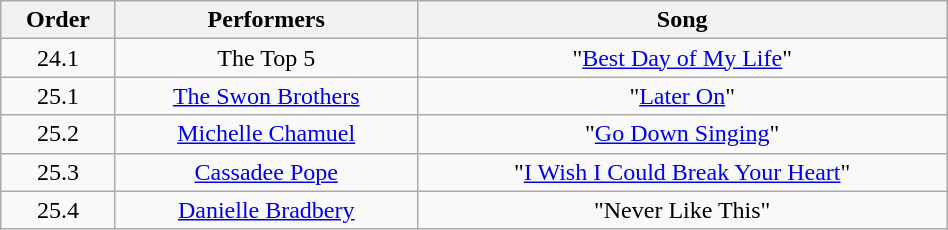<table class="wikitable" style="text-align:center; width:50%;">
<tr>
<th>Order</th>
<th>Performers</th>
<th>Song</th>
</tr>
<tr>
<td>24.1</td>
<td>The Top 5</td>
<td>"<a href='#'>Best Day of My Life</a>"</td>
</tr>
<tr>
<td>25.1</td>
<td><a href='#'>The Swon Brothers</a></td>
<td>"<a href='#'>Later On</a>"</td>
</tr>
<tr>
<td>25.2</td>
<td><a href='#'>Michelle Chamuel</a></td>
<td>"<a href='#'>Go Down Singing</a>"</td>
</tr>
<tr>
<td>25.3</td>
<td><a href='#'>Cassadee Pope</a></td>
<td>"<a href='#'>I Wish I Could Break Your Heart</a>"</td>
</tr>
<tr>
<td>25.4</td>
<td><a href='#'>Danielle Bradbery</a></td>
<td>"Never Like This"</td>
</tr>
</table>
